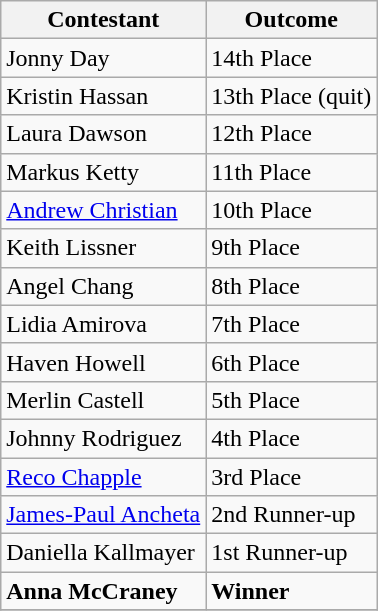<table class="wikitable">
<tr>
<th>Contestant</th>
<th>Outcome</th>
</tr>
<tr>
<td>Jonny Day</td>
<td>14th Place</td>
</tr>
<tr>
<td>Kristin Hassan</td>
<td>13th Place (quit)</td>
</tr>
<tr>
<td>Laura Dawson</td>
<td>12th Place</td>
</tr>
<tr>
<td>Markus Ketty</td>
<td>11th Place</td>
</tr>
<tr>
<td><a href='#'>Andrew Christian</a></td>
<td>10th Place</td>
</tr>
<tr>
<td>Keith Lissner</td>
<td>9th Place</td>
</tr>
<tr>
<td>Angel Chang</td>
<td>8th Place</td>
</tr>
<tr>
<td>Lidia Amirova</td>
<td>7th Place</td>
</tr>
<tr>
<td>Haven Howell</td>
<td>6th Place</td>
</tr>
<tr>
<td>Merlin Castell</td>
<td>5th Place</td>
</tr>
<tr>
<td>Johnny Rodriguez</td>
<td>4th Place</td>
</tr>
<tr>
<td><a href='#'>Reco Chapple</a></td>
<td>3rd Place</td>
</tr>
<tr>
<td><a href='#'>James-Paul Ancheta</a></td>
<td>2nd Runner-up</td>
</tr>
<tr>
<td>Daniella Kallmayer</td>
<td>1st Runner-up</td>
</tr>
<tr>
<td><strong>Anna McCraney </strong></td>
<td><strong>Winner</strong></td>
</tr>
<tr>
</tr>
</table>
